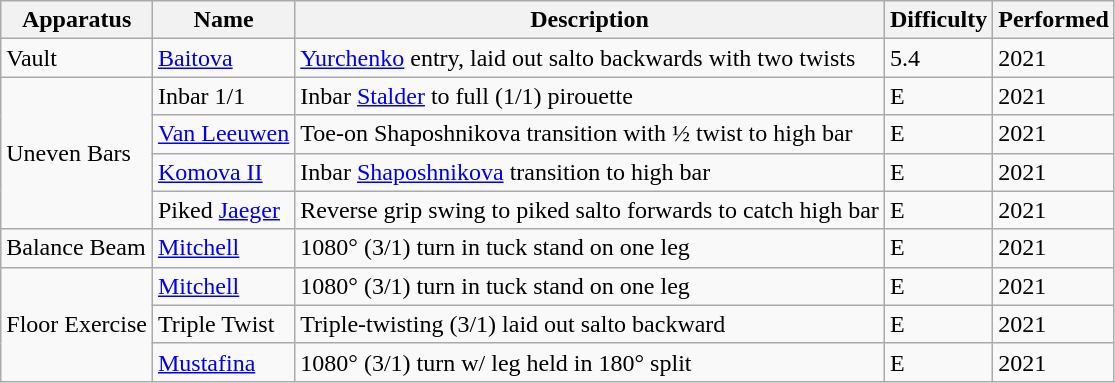<table class="wikitable">
<tr>
<th>Apparatus</th>
<th>Name</th>
<th>Description</th>
<th>Difficulty</th>
<th>Performed</th>
</tr>
<tr>
<td rowspan="1">Vault</td>
<td><a href='#'>Baitova</a></td>
<td><a href='#'>Yurchenko</a> entry, laid out salto backwards with two twists</td>
<td>5.4</td>
<td>2021</td>
</tr>
<tr>
<td rowspan="4">Uneven Bars</td>
<td>Inbar 1/1</td>
<td>Inbar <a href='#'>Stalder</a> to full (1/1) pirouette</td>
<td>E</td>
<td>2021</td>
</tr>
<tr>
<td><a href='#'>Van Leeuwen</a></td>
<td>Toe-on Shaposhnikova transition with ½ twist to high bar</td>
<td>E</td>
<td>2021</td>
</tr>
<tr>
<td><a href='#'>Komova II</a></td>
<td>Inbar <a href='#'>Shaposhnikova</a> transition to high bar</td>
<td>E</td>
<td>2021</td>
</tr>
<tr>
<td>Piked <a href='#'>Jaeger</a></td>
<td>Reverse grip swing to piked salto forwards to catch high bar</td>
<td>E</td>
<td>2021</td>
</tr>
<tr>
<td rowspan="1">Balance Beam</td>
<td><a href='#'>Mitchell</a></td>
<td>1080° (3/1) turn in tuck stand on one leg</td>
<td>E</td>
<td>2021</td>
</tr>
<tr>
<td rowspan="3">Floor Exercise</td>
<td><a href='#'>Mitchell</a></td>
<td>1080° (3/1) turn in tuck stand on one leg</td>
<td>E</td>
<td>2021</td>
</tr>
<tr>
<td>Triple Twist</td>
<td>Triple-twisting (3/1) laid out salto backward</td>
<td>E</td>
<td>2021</td>
</tr>
<tr>
<td><a href='#'>Mustafina</a></td>
<td>1080° (3/1) turn w/ leg held in 180° split</td>
<td>E</td>
<td>2021</td>
</tr>
</table>
